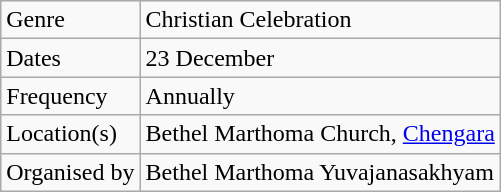<table class="wikitable">
<tr>
<td>Genre</td>
<td>Christian Celebration</td>
</tr>
<tr>
<td>Dates</td>
<td>23 December</td>
</tr>
<tr>
<td>Frequency</td>
<td>Annually</td>
</tr>
<tr>
<td>Location(s)</td>
<td>Bethel Marthoma Church, <a href='#'>Chengara</a></td>
</tr>
<tr>
<td>Organised by</td>
<td>Bethel Marthoma Yuvajanasakhyam</td>
</tr>
</table>
